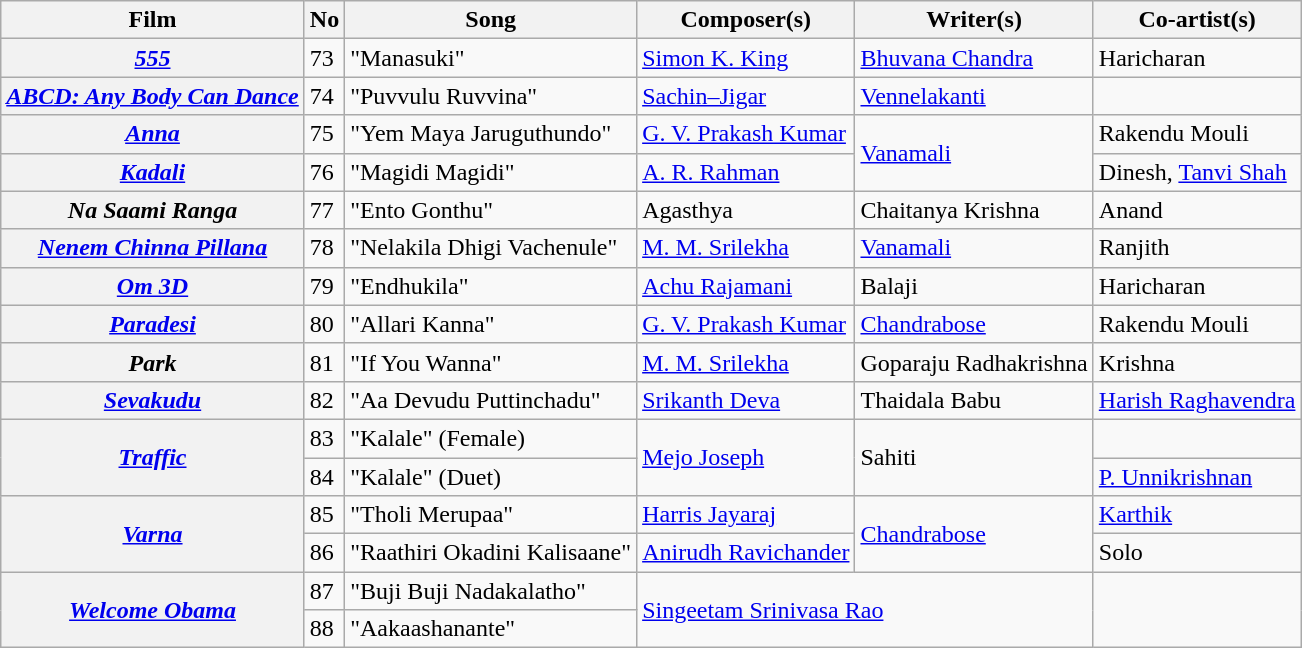<table class="wikitable sortable plainrowheaders">
<tr>
<th>Film</th>
<th>No</th>
<th>Song</th>
<th>Composer(s)</th>
<th>Writer(s)</th>
<th>Co-artist(s)</th>
</tr>
<tr>
<th><em><a href='#'>555</a></em></th>
<td>73</td>
<td>"Manasuki"</td>
<td><a href='#'>Simon K. King</a></td>
<td><a href='#'>Bhuvana Chandra</a></td>
<td>Haricharan</td>
</tr>
<tr>
<th><em><a href='#'>ABCD: Any Body Can Dance</a></em></th>
<td>74</td>
<td>"Puvvulu Ruvvina"</td>
<td><a href='#'>Sachin–Jigar</a></td>
<td><a href='#'>Vennelakanti</a></td>
<td></td>
</tr>
<tr>
<th><em><a href='#'>Anna</a></em></th>
<td>75</td>
<td>"Yem Maya Jaruguthundo"</td>
<td><a href='#'>G. V. Prakash Kumar</a></td>
<td rowspan="2"><a href='#'>Vanamali</a></td>
<td>Rakendu Mouli</td>
</tr>
<tr>
<th><em><a href='#'>Kadali</a></em></th>
<td>76</td>
<td>"Magidi Magidi"</td>
<td><a href='#'>A. R. Rahman</a></td>
<td>Dinesh, <a href='#'>Tanvi Shah</a></td>
</tr>
<tr>
<th><em>Na Saami Ranga</em></th>
<td>77</td>
<td>"Ento Gonthu"</td>
<td>Agasthya</td>
<td>Chaitanya Krishna</td>
<td>Anand</td>
</tr>
<tr>
<th><a href='#'><em>Nenem Chinna Pillana</em></a></th>
<td>78</td>
<td>"Nelakila Dhigi Vachenule"</td>
<td><a href='#'>M. M. Srilekha</a></td>
<td><a href='#'>Vanamali</a></td>
<td>Ranjith</td>
</tr>
<tr>
<th><em><a href='#'>Om 3D</a></em></th>
<td>79</td>
<td>"Endhukila"</td>
<td><a href='#'>Achu Rajamani</a></td>
<td>Balaji</td>
<td>Haricharan</td>
</tr>
<tr>
<th><a href='#'><em>Paradesi</em></a></th>
<td>80</td>
<td>"Allari Kanna"</td>
<td><a href='#'>G. V. Prakash Kumar</a></td>
<td><a href='#'>Chandrabose</a></td>
<td>Rakendu Mouli</td>
</tr>
<tr>
<th><em>Park</em></th>
<td>81</td>
<td>"If You Wanna"</td>
<td><a href='#'>M. M. Srilekha</a></td>
<td>Goparaju Radhakrishna</td>
<td>Krishna</td>
</tr>
<tr>
<th><em><a href='#'>Sevakudu</a></em></th>
<td>82</td>
<td>"Aa Devudu Puttinchadu"</td>
<td><a href='#'>Srikanth Deva</a></td>
<td>Thaidala Babu</td>
<td><a href='#'>Harish Raghavendra</a></td>
</tr>
<tr>
<th rowspan="2"><em><a href='#'>Traffic</a></em></th>
<td>83</td>
<td>"Kalale" (Female)</td>
<td rowspan="2"><a href='#'>Mejo Joseph</a></td>
<td rowspan="2">Sahiti</td>
<td></td>
</tr>
<tr>
<td>84</td>
<td>"Kalale" (Duet)</td>
<td><a href='#'>P. Unnikrishnan</a></td>
</tr>
<tr>
<th rowspan="2"><em><a href='#'>Varna</a></em></th>
<td>85</td>
<td>"Tholi Merupaa"</td>
<td><a href='#'>Harris Jayaraj</a></td>
<td rowspan="2"><a href='#'>Chandrabose</a></td>
<td><a href='#'>Karthik</a></td>
</tr>
<tr>
<td>86</td>
<td>"Raathiri Okadini Kalisaane"</td>
<td><a href='#'>Anirudh Ravichander</a></td>
<td>Solo</td>
</tr>
<tr>
<th rowspan="2"><em><a href='#'>Welcome Obama</a></em></th>
<td>87</td>
<td>"Buji Buji Nadakalatho"</td>
<td colspan="2" rowspan="2"><a href='#'>Singeetam Srinivasa Rao</a></td>
<td rowspan="2"></td>
</tr>
<tr>
<td>88</td>
<td>"Aakaashanante"</td>
</tr>
</table>
